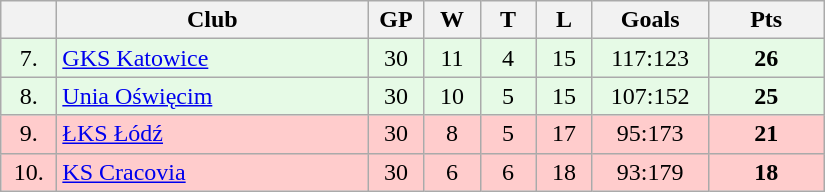<table class="wikitable">
<tr>
<th width="30"></th>
<th width="200">Club</th>
<th width="30">GP</th>
<th width="30">W</th>
<th width="30">T</th>
<th width="30">L</th>
<th width="70">Goals</th>
<th width="70">Pts</th>
</tr>
<tr bgcolor="#e6fae6" align="center">
<td>7.</td>
<td align="left"><a href='#'>GKS Katowice</a></td>
<td>30</td>
<td>11</td>
<td>4</td>
<td>15</td>
<td>117:123</td>
<td><strong>26</strong></td>
</tr>
<tr bgcolor="#e6fae6" align="center">
<td>8.</td>
<td align="left"><a href='#'>Unia Oświęcim</a></td>
<td>30</td>
<td>10</td>
<td>5</td>
<td>15</td>
<td>107:152</td>
<td><strong>25</strong></td>
</tr>
<tr bgcolor="#FFCCCC" align="center">
<td>9.</td>
<td align="left"><a href='#'>ŁKS Łódź</a></td>
<td>30</td>
<td>8</td>
<td>5</td>
<td>17</td>
<td>95:173</td>
<td><strong>21</strong></td>
</tr>
<tr bgcolor="#FFCCCC" align="center">
<td>10.</td>
<td align="left"><a href='#'>KS Cracovia</a></td>
<td>30</td>
<td>6</td>
<td>6</td>
<td>18</td>
<td>93:179</td>
<td><strong>18</strong></td>
</tr>
</table>
